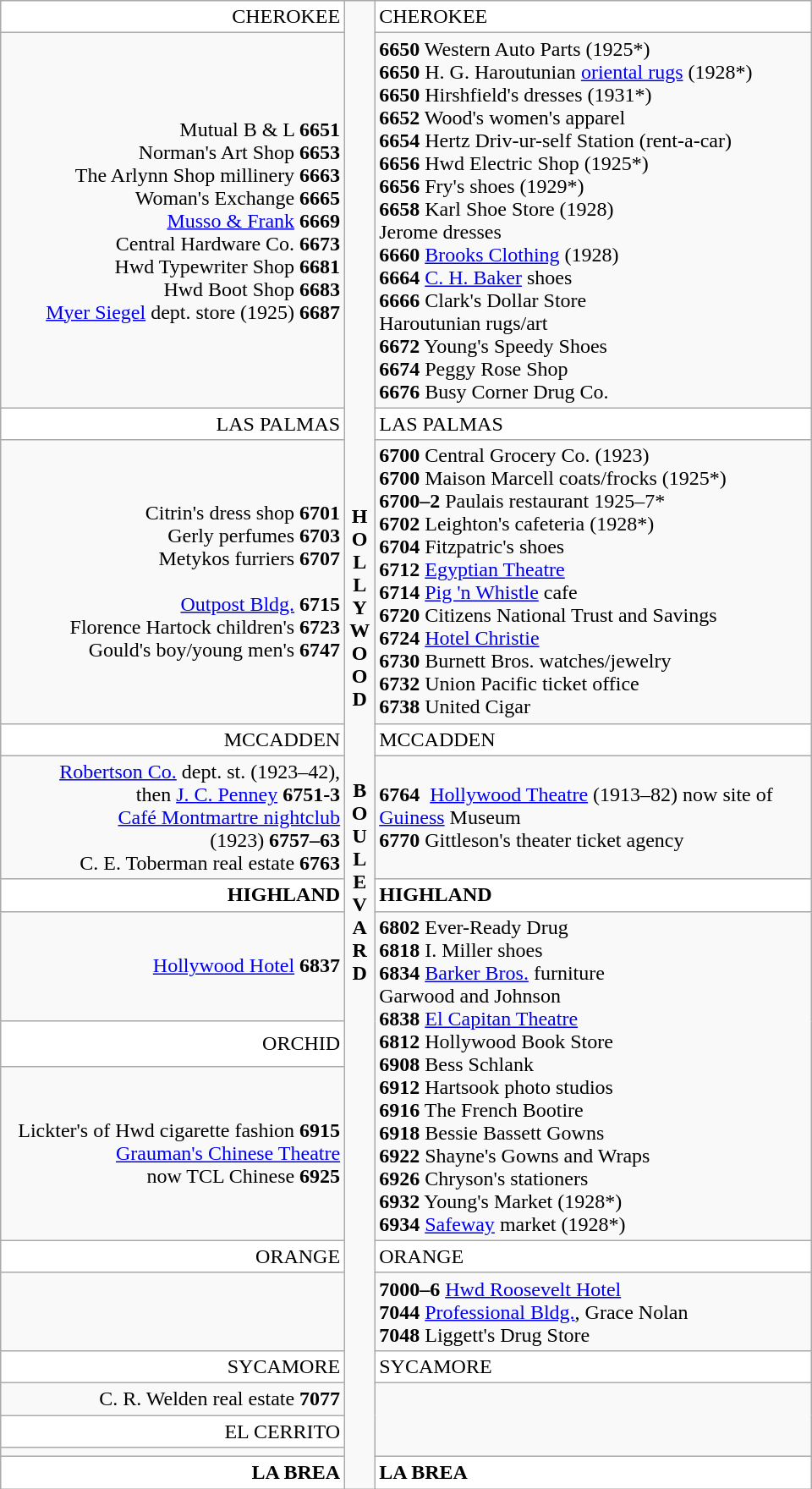<table class=wikitable style="max-width:40em;">
<tr>
<td style="text-align:right;vertical-align=top;background-color:white;">CHEROKEE</td>
<td style="text-align:center;vertical-align=top;" rowspan=17><strong>H<br>O<br>L<br>L<br>Y<br>W<br>O<br>O<br>D<br><br><br><br>B<br>O<br>U<br>L<br>E<br>V<br>A<br>R<br>D </strong></td>
<td style="text-align:left;vertical-align=top;background-color:white;">CHEROKEE</td>
</tr>
<tr>
<td style="text-align:right;vertical-align=top;">Mutual B & L <strong>6651</strong><br>Norman's Art Shop <strong>6653</strong><br>The Arlynn Shop millinery <strong>6663</strong><br>Woman's Exchange <strong>6665</strong><br><a href='#'>Musso & Frank</a> <strong>6669</strong><br>Central Hardware Co. <strong>6673</strong><br>Hwd Typewriter Shop <strong>6681</strong><br>Hwd Boot Shop <strong>6683</strong><br><a href='#'>Myer Siegel</a> dept. store (1925) <strong>6687</strong></td>
<td style="text-align:left;vertical-align=top;"><strong>6650</strong> Western Auto Parts (1925*)<br><strong>6650</strong> H. G. Haroutunian <a href='#'>oriental rugs</a> (1928*)<br><strong>6650</strong> Hirshfield's dresses (1931*)<br><strong>6652</strong> Wood's women's apparel<br><strong>6654</strong> Hertz Driv-ur-self Station (rent-a-car)<br><strong>6656</strong> Hwd Electric Shop (1925*)<br><strong>6656</strong> Fry's shoes (1929*)<br><strong>6658</strong> Karl Shoe Store (1928)<br><strong></strong> Jerome dresses<br><strong>6660</strong> <a href='#'>Brooks Clothing</a> (1928)<br><strong>6664</strong> <a href='#'>C. H. Baker</a> shoes<br><strong>6666</strong> Clark's Dollar Store<br><strong></strong> Haroutunian rugs/art<br><strong>6672</strong> Young's Speedy Shoes<br><strong>6674</strong> Peggy Rose Shop<br><strong>6676</strong> Busy Corner Drug Co.</td>
</tr>
<tr>
<td style="text-align:right;vertical-align=top;background-color:white;">LAS PALMAS</td>
<td style="text-align:left;vertical-align=top;background-color:white;">LAS PALMAS</td>
</tr>
<tr>
<td style="text-align:right;vertical-align=top;">Citrin's dress shop <strong>6701</strong><br>Gerly perfumes <strong>6703</strong><br>Metykos furriers <strong>6707</strong><br><br><a href='#'>Outpost Bldg.</a> <strong>6715</strong><br>Florence Hartock children's <strong>6723</strong><br>Gould's boy/young men's <strong>6747</strong></td>
<td style="text-align:left;vertical-align=top;"><strong>6700</strong> Central Grocery Co. (1923)<br>︎<strong>6700</strong> Maison Marcell coats/frocks (1925*)<br><strong>6700–2</strong> Paulais restaurant 1925–7*<br><strong>6702</strong> Leighton's cafeteria (1928*)<br><strong>6704</strong> Fitzpatric's shoes<br><strong>6712</strong> <a href='#'>Egyptian Theatre</a><br><strong>6714</strong> <a href='#'>Pig 'n Whistle</a> cafe<br><strong>6720</strong> Citizens National Trust and Savings<br><strong>6724</strong> <a href='#'>Hotel Christie</a><br><strong>6730</strong> Burnett Bros. watches/jewelry<br><strong>6732</strong> Union Pacific ticket office<br><strong>6738</strong> United Cigar</td>
</tr>
<tr>
<td style="text-align:right;vertical-align=top;background-color:white;">MCCADDEN</td>
<td style="text-align:left;vertical-align=top;background-color:white;">MCCADDEN</td>
</tr>
<tr>
<td style="text-align:right;vertical-align=top;"><a href='#'>Robertson Co.</a> dept. st. (1923–42),<br>then <a href='#'>J. C. Penney</a> <strong>6751-3</strong><br><a href='#'>Café Montmartre nightclub</a> (1923) <strong>6757–63</strong><br>C. E. Toberman real estate <strong>6763</strong></td>
<td style="text-align:left;vertical-align=top;"><strong>6764</strong>  <a href='#'>Hollywood Theatre</a> (1913–82) now site of <a href='#'>Guiness</a> Museum<br><strong>6770</strong> Gittleson's theater ticket agency<br></td>
</tr>
<tr>
<td style="text-align:right;vertical-align=top;background-color:white;"><strong>HIGHLAND</strong></td>
<td style="text-align:left;vertical-align=top;background-color:white;"><strong>HIGHLAND</strong></td>
</tr>
<tr>
<td style="text-align:right;vertical-align=top;"><br> <a href='#'>Hollywood Hotel</a> <strong>6837</strong><br><br></td>
<td style="text-align:left;vertical-align=top;" ROWSPAN= 3><strong>6802</strong> Ever-Ready Drug<br><strong>6818</strong> I. Miller shoes<br><strong>6834</strong> <a href='#'>Barker Bros.</a> furniture<br>Garwood and Johnson<br><strong>6838</strong> <a href='#'>El Capitan Theatre</a><br><strong>6812</strong> Hollywood Book Store<br><strong>6908</strong> Bess Schlank<br><strong>6912</strong> Hartsook photo studios<br><strong>6916</strong> The French Bootire<br><strong>6918</strong> Bessie Bassett Gowns<br><strong>6922</strong> Shayne's Gowns and Wraps<br><strong>6926</strong> Chryson's stationers<br><strong>6932</strong> Young's Market (1928*)<br><strong>6934</strong> <a href='#'>Safeway</a> market (1928*)</td>
</tr>
<tr>
<td style="text-align:right;vertical-align=top;background-color:white;">ORCHID</td>
</tr>
<tr>
<td style="text-align:right;vertical-align=top;"><br>Lickter's of Hwd cigarette fashion <strong>6915</strong><br><a href='#'>Grauman's Chinese Theatre</a><br>now TCL Chinese <strong>6925</strong><br><br></td>
</tr>
<tr>
<td style="text-align:right;vertical-align=top;background-color:white;">ORANGE</td>
<td style="text-align:left;vertical-align=top;background-color:white;">ORANGE</td>
</tr>
<tr>
<td style="text-align:right;vertical-align=top;"></td>
<td style="text-align:left;vertical-align=top;"><strong>7000–6</strong> <a href='#'>Hwd Roosevelt Hotel</a><br><strong>7044</strong> <a href='#'>Professional Bldg.</a>, Grace Nolan<br><strong>7048</strong> Liggett's Drug Store</td>
</tr>
<tr>
<td style="text-align:right;vertical-align=top;background-color:white;">SYCAMORE</td>
<td style="text-align:left;vertical-align=top;background-color:white;">SYCAMORE</td>
</tr>
<tr>
<td style="text-align:right;vertical-align=top;">C. R. Welden real estate <strong>7077</strong></td>
<td style="text-align:left;vertical-align=top;" ROWSPAN=3></td>
</tr>
<tr>
<td style="text-align:right;vertical-align=top;background-color:white;">EL CERRITO</td>
</tr>
<tr>
<td style="text-align:right;vertical-align=top;"></td>
</tr>
<tr>
<td style="text-align:right;vertical-align=top;background-color:white;"><strong>LA BREA</strong></td>
<td style="text-align:left;vertical-align=top;background-color:white;"><strong>LA BREA</strong></td>
</tr>
</table>
